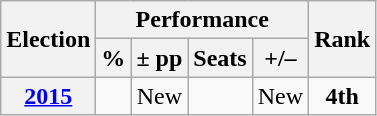<table class="wikitable" style="text-align:center">
<tr>
<th rowspan="2"><strong>Election</strong></th>
<th colspan="4" scope="col">Performance</th>
<th rowspan="2">Rank</th>
</tr>
<tr>
<th><strong>%</strong></th>
<th><strong>± pp</strong></th>
<th><strong>Seats</strong></th>
<th><strong>+/–</strong></th>
</tr>
<tr>
<th><a href='#'>2015</a></th>
<td></td>
<td>New</td>
<td></td>
<td>New</td>
<td><strong>4th</strong></td>
</tr>
</table>
